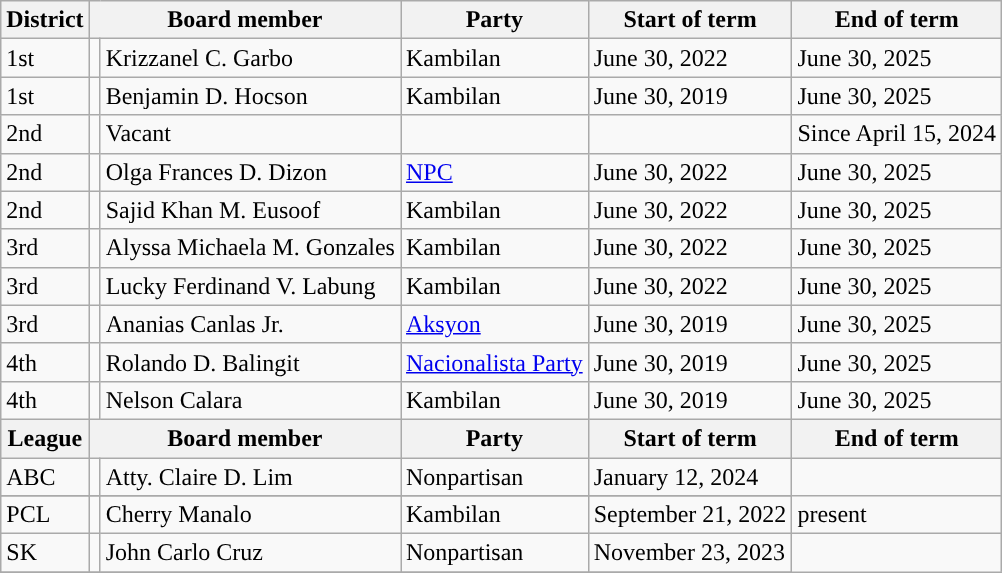<table class="wikitable">
<tr>
<th>District</th>
<th colspan="2">Board member</th>
<th>Party</th>
<th>Start of term</th>
<th>End of term</th>
</tr>
<tr>
<td>1st</td>
<td></td>
<td>Krizzanel C. Garbo</td>
<td>Kambilan</td>
<td>June 30, 2022</td>
<td>June 30, 2025</td>
</tr>
<tr>
<td>1st</td>
<td></td>
<td>Benjamin D. Hocson</td>
<td>Kambilan</td>
<td>June 30, 2019</td>
<td>June 30, 2025</td>
</tr>
<tr>
<td>2nd</td>
<td></td>
<td>Vacant</td>
<td></td>
<td></td>
<td>Since April 15, 2024</td>
</tr>
<tr>
<td>2nd</td>
<td></td>
<td>Olga Frances D. Dizon</td>
<td><a href='#'>NPC</a></td>
<td>June 30, 2022</td>
<td>June 30, 2025</td>
</tr>
<tr>
<td>2nd</td>
<td></td>
<td>Sajid Khan M. Eusoof</td>
<td>Kambilan</td>
<td>June 30, 2022</td>
<td>June 30, 2025</td>
</tr>
<tr>
<td>3rd</td>
<td></td>
<td>Alyssa Michaela M. Gonzales</td>
<td>Kambilan</td>
<td>June 30, 2022</td>
<td>June 30, 2025</td>
</tr>
<tr>
<td>3rd</td>
<td></td>
<td>Lucky Ferdinand V. Labung</td>
<td>Kambilan</td>
<td>June 30, 2022</td>
<td>June 30, 2025</td>
</tr>
<tr>
<td>3rd</td>
<td></td>
<td>Ananias Canlas Jr.</td>
<td><a href='#'>Aksyon</a></td>
<td>June 30, 2019</td>
<td>June 30, 2025</td>
</tr>
<tr>
<td>4th</td>
<td></td>
<td>Rolando D. Balingit</td>
<td><a href='#'>Nacionalista Party</a></td>
<td>June 30, 2019</td>
<td>June 30, 2025</td>
</tr>
<tr>
<td>4th</td>
<td></td>
<td>Nelson Calara</td>
<td>Kambilan</td>
<td>June 30, 2019</td>
<td>June 30, 2025</td>
</tr>
<tr>
<th>League</th>
<th colspan="2">Board member</th>
<th>Party</th>
<th>Start of term</th>
<th>End of term</th>
</tr>
<tr>
<td>ABC</td>
<td></td>
<td>Atty. Claire D. Lim </td>
<td>Nonpartisan</td>
<td>January 12, 2024</td>
</tr>
<tr>
</tr>
<tr>
<td>PCL</td>
<td></td>
<td>Cherry Manalo</td>
<td>Kambilan</td>
<td>September 21, 2022</td>
<td>present</td>
</tr>
<tr>
<td>SK</td>
<td></td>
<td>John Carlo Cruz</td>
<td>Nonpartisan</td>
<td>November 23, 2023</td>
</tr>
<tr>
</tr>
</table>
